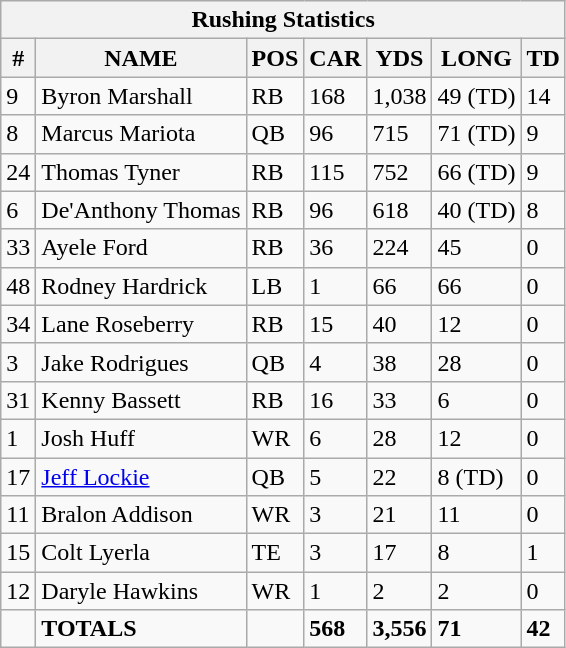<table class="wikitable sortable collapsible collapsed">
<tr>
<th colspan="7">Rushing Statistics</th>
</tr>
<tr>
<th>#</th>
<th>NAME</th>
<th>POS</th>
<th>CAR</th>
<th>YDS</th>
<th>LONG</th>
<th>TD</th>
</tr>
<tr>
<td>9</td>
<td>Byron Marshall</td>
<td>RB</td>
<td>168</td>
<td>1,038</td>
<td>49 (TD)</td>
<td>14</td>
</tr>
<tr>
<td>8</td>
<td>Marcus Mariota</td>
<td>QB</td>
<td>96</td>
<td>715</td>
<td>71 (TD)</td>
<td>9</td>
</tr>
<tr>
<td>24</td>
<td>Thomas Tyner</td>
<td>RB</td>
<td>115</td>
<td>752</td>
<td>66 (TD)</td>
<td>9</td>
</tr>
<tr>
<td>6</td>
<td>De'Anthony Thomas</td>
<td>RB</td>
<td>96</td>
<td>618</td>
<td>40 (TD)</td>
<td>8</td>
</tr>
<tr>
<td>33</td>
<td>Ayele Ford</td>
<td>RB</td>
<td>36</td>
<td>224</td>
<td>45</td>
<td>0</td>
</tr>
<tr>
<td>48</td>
<td>Rodney Hardrick</td>
<td>LB</td>
<td>1</td>
<td>66</td>
<td>66</td>
<td>0</td>
</tr>
<tr>
<td>34</td>
<td>Lane Roseberry</td>
<td>RB</td>
<td>15</td>
<td>40</td>
<td>12</td>
<td>0</td>
</tr>
<tr>
<td>3</td>
<td>Jake Rodrigues</td>
<td>QB</td>
<td>4</td>
<td>38</td>
<td>28</td>
<td>0</td>
</tr>
<tr>
<td>31</td>
<td>Kenny Bassett</td>
<td>RB</td>
<td>16</td>
<td>33</td>
<td>6</td>
<td>0</td>
</tr>
<tr>
<td>1</td>
<td>Josh Huff</td>
<td>WR</td>
<td>6</td>
<td>28</td>
<td>12</td>
<td>0</td>
</tr>
<tr>
<td>17</td>
<td><a href='#'>Jeff Lockie</a></td>
<td>QB</td>
<td>5</td>
<td>22</td>
<td>8 (TD)</td>
<td>0</td>
</tr>
<tr>
<td>11</td>
<td>Bralon Addison</td>
<td>WR</td>
<td>3</td>
<td>21</td>
<td>11</td>
<td>0</td>
</tr>
<tr>
<td>15</td>
<td>Colt Lyerla</td>
<td>TE</td>
<td>3</td>
<td>17</td>
<td>8</td>
<td>1</td>
</tr>
<tr>
<td>12</td>
<td>Daryle Hawkins</td>
<td>WR</td>
<td>1</td>
<td>2</td>
<td>2</td>
<td>0</td>
</tr>
<tr>
<td></td>
<td><strong>TOTALS</strong></td>
<td></td>
<td><strong>568</strong></td>
<td><strong>3,556</strong></td>
<td><strong>71</strong></td>
<td><strong>42</strong></td>
</tr>
</table>
